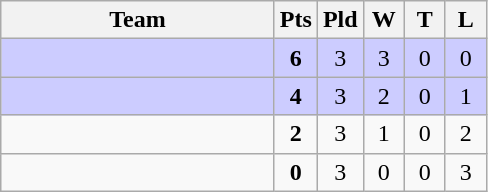<table class="wikitable" style="text-align:center">
<tr>
<th width=175>Team</th>
<th width=20  abbr="Points">Pts</th>
<th width=20  abbr="Played">Pld</th>
<th width=20  abbr="Won">W</th>
<th width=20  abbr="Tie">T</th>
<th width=20  abbr="Loss">L</th>
</tr>
<tr bgcolor=CCCCFF>
<td style="text-align:left;"><strong></strong></td>
<td><strong>6</strong></td>
<td>3</td>
<td>3</td>
<td>0</td>
<td>0</td>
</tr>
<tr bgcolor=CCCCFF>
<td style="text-align:left;"><strong></strong></td>
<td><strong>4</strong></td>
<td>3</td>
<td>2</td>
<td>0</td>
<td>1</td>
</tr>
<tr>
<td style="text-align:left;"></td>
<td><strong>2</strong></td>
<td>3</td>
<td>1</td>
<td>0</td>
<td>2</td>
</tr>
<tr>
<td style="text-align:left;"></td>
<td><strong>0</strong></td>
<td>3</td>
<td>0</td>
<td>0</td>
<td>3</td>
</tr>
</table>
